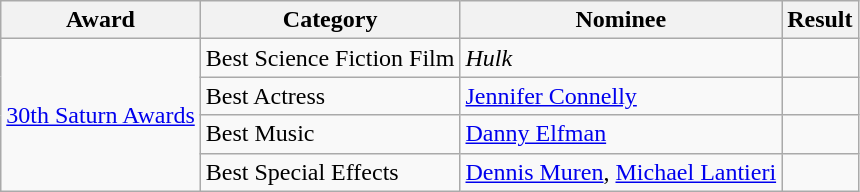<table class="wikitable">
<tr>
<th>Award</th>
<th>Category</th>
<th>Nominee</th>
<th>Result</th>
</tr>
<tr>
<td rowspan="4"><a href='#'>30th Saturn Awards</a></td>
<td>Best Science Fiction Film</td>
<td><em>Hulk</em></td>
<td></td>
</tr>
<tr>
<td>Best Actress</td>
<td><a href='#'>Jennifer Connelly</a></td>
<td></td>
</tr>
<tr>
<td>Best Music</td>
<td><a href='#'>Danny Elfman</a></td>
<td></td>
</tr>
<tr>
<td>Best Special Effects</td>
<td><a href='#'>Dennis Muren</a>, <a href='#'>Michael Lantieri</a></td>
<td></td>
</tr>
</table>
